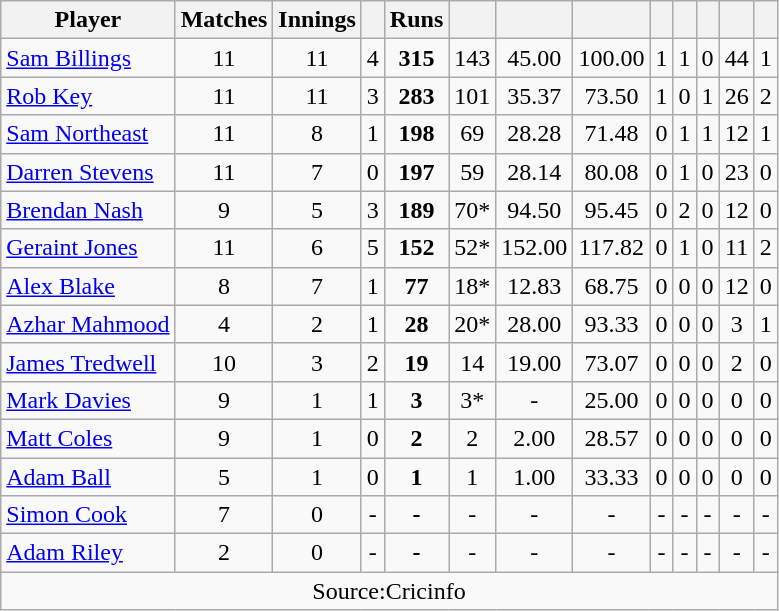<table class="wikitable" style="text-align:center">
<tr>
<th>Player</th>
<th>Matches</th>
<th>Innings</th>
<th></th>
<th>Runs</th>
<th></th>
<th></th>
<th></th>
<th></th>
<th></th>
<th></th>
<th></th>
<th></th>
</tr>
<tr>
<td align="left"><a href='#'>Sam Billings</a></td>
<td>11</td>
<td>11</td>
<td>4</td>
<td><strong>315</strong></td>
<td>143</td>
<td>45.00</td>
<td>100.00</td>
<td>1</td>
<td>1</td>
<td>0</td>
<td>44</td>
<td>1</td>
</tr>
<tr>
<td align="left"><a href='#'>Rob Key</a></td>
<td>11</td>
<td>11</td>
<td>3</td>
<td><strong>283</strong></td>
<td>101</td>
<td>35.37</td>
<td>73.50</td>
<td>1</td>
<td>0</td>
<td>1</td>
<td>26</td>
<td>2</td>
</tr>
<tr>
<td align="left"><a href='#'>Sam Northeast</a></td>
<td>11</td>
<td>8</td>
<td>1</td>
<td><strong>198</strong></td>
<td>69</td>
<td>28.28</td>
<td>71.48</td>
<td>0</td>
<td>1</td>
<td>1</td>
<td>12</td>
<td>1</td>
</tr>
<tr>
<td align="left"><a href='#'>Darren Stevens</a></td>
<td>11</td>
<td>7</td>
<td>0</td>
<td><strong>197</strong></td>
<td>59</td>
<td>28.14</td>
<td>80.08</td>
<td>0</td>
<td>1</td>
<td>0</td>
<td>23</td>
<td>0</td>
</tr>
<tr>
<td align="left"><a href='#'>Brendan Nash</a></td>
<td>9</td>
<td>5</td>
<td>3</td>
<td><strong>189</strong></td>
<td>70*</td>
<td>94.50</td>
<td>95.45</td>
<td>0</td>
<td>2</td>
<td>0</td>
<td>12</td>
<td>0</td>
</tr>
<tr>
<td align="left"><a href='#'>Geraint Jones</a></td>
<td>11</td>
<td>6</td>
<td>5</td>
<td><strong>152</strong></td>
<td>52*</td>
<td>152.00</td>
<td>117.82</td>
<td>0</td>
<td>1</td>
<td>0</td>
<td>11</td>
<td>2</td>
</tr>
<tr>
<td align="left"><a href='#'>Alex Blake</a></td>
<td>8</td>
<td>7</td>
<td>1</td>
<td><strong>77</strong></td>
<td>18*</td>
<td>12.83</td>
<td>68.75</td>
<td>0</td>
<td>0</td>
<td>0</td>
<td>12</td>
<td>0</td>
</tr>
<tr>
<td align="left"><a href='#'>Azhar Mahmood</a></td>
<td>4</td>
<td>2</td>
<td>1</td>
<td><strong>28</strong></td>
<td>20*</td>
<td>28.00</td>
<td>93.33</td>
<td>0</td>
<td>0</td>
<td>0</td>
<td>3</td>
<td>1</td>
</tr>
<tr>
<td align="left"><a href='#'>James Tredwell</a></td>
<td>10</td>
<td>3</td>
<td>2</td>
<td><strong>19</strong></td>
<td>14</td>
<td>19.00</td>
<td>73.07</td>
<td>0</td>
<td>0</td>
<td>0</td>
<td>2</td>
<td>0</td>
</tr>
<tr>
<td align="left"><a href='#'>Mark Davies</a></td>
<td>9</td>
<td>1</td>
<td>1</td>
<td><strong>3</strong></td>
<td>3*</td>
<td>-</td>
<td>25.00</td>
<td>0</td>
<td>0</td>
<td>0</td>
<td>0</td>
<td>0</td>
</tr>
<tr>
<td align="left"><a href='#'>Matt Coles</a></td>
<td>9</td>
<td>1</td>
<td>0</td>
<td><strong>2</strong></td>
<td>2</td>
<td>2.00</td>
<td>28.57</td>
<td>0</td>
<td>0</td>
<td>0</td>
<td>0</td>
<td>0</td>
</tr>
<tr>
<td align="left"><a href='#'>Adam Ball</a></td>
<td>5</td>
<td>1</td>
<td>0</td>
<td><strong>1</strong></td>
<td>1</td>
<td>1.00</td>
<td>33.33</td>
<td>0</td>
<td>0</td>
<td>0</td>
<td>0</td>
<td>0</td>
</tr>
<tr>
<td align="left"><a href='#'>Simon Cook</a></td>
<td>7</td>
<td>0</td>
<td>-</td>
<td><strong>-</strong></td>
<td>-</td>
<td>-</td>
<td>-</td>
<td>-</td>
<td>-</td>
<td>-</td>
<td>-</td>
<td>-</td>
</tr>
<tr>
<td align="left"><a href='#'>Adam Riley</a></td>
<td>2</td>
<td>0</td>
<td>-</td>
<td><strong>-</strong></td>
<td>-</td>
<td>-</td>
<td>-</td>
<td>-</td>
<td>-</td>
<td>-</td>
<td>-</td>
<td>-</td>
</tr>
<tr>
<td colspan="13">Source:Cricinfo</td>
</tr>
</table>
